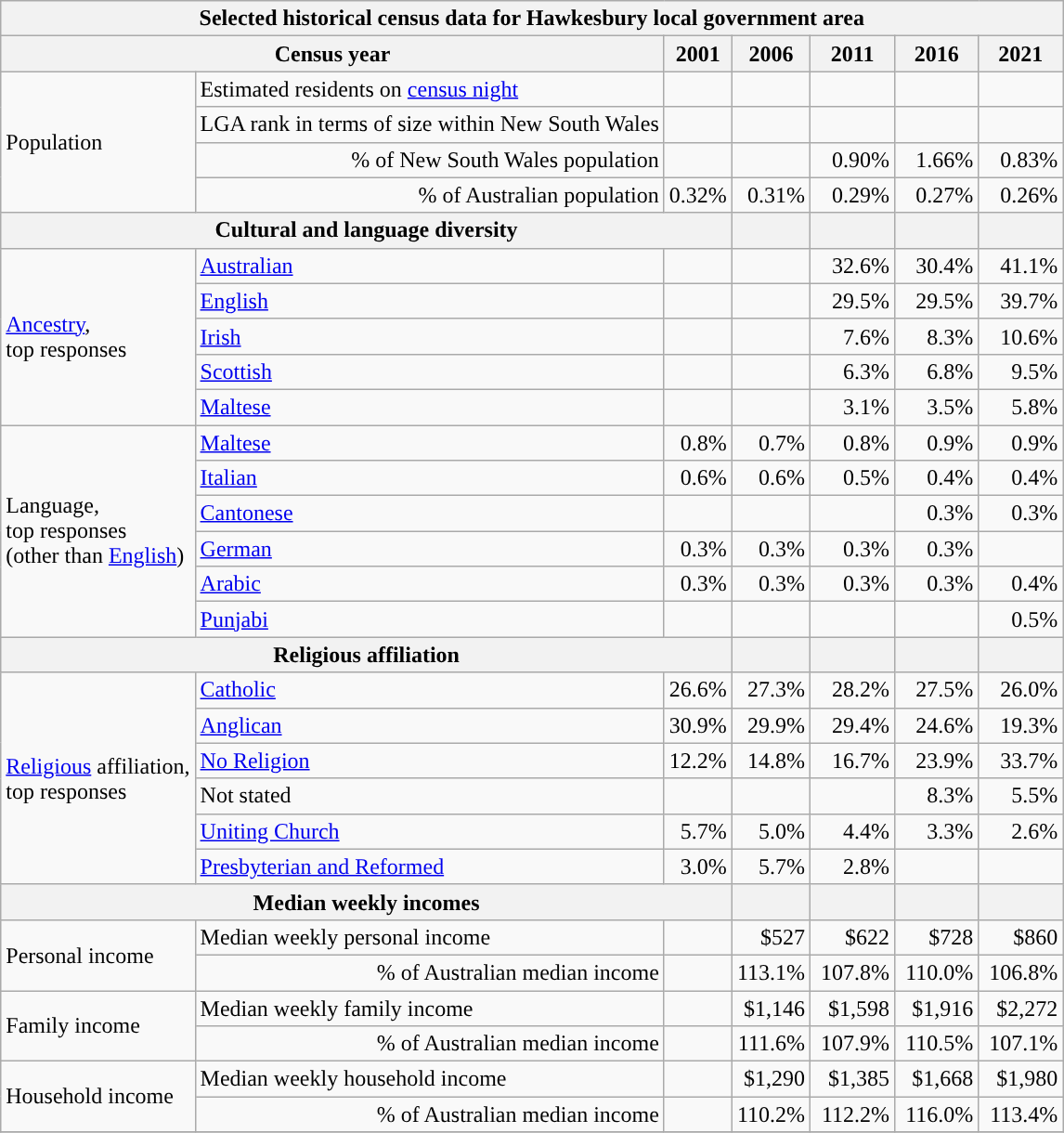<table class="wikitable">
<tr>
<th colspan="7">Selected historical census data for Hawkesbury local government area</th>
</tr>
<tr>
<th colspan="2">Census year</th>
<th>2001</th>
<th>2006</th>
<th>2011</th>
<th>2016</th>
<th>2021</th>
</tr>
<tr>
<td rowspan="4">Population</td>
<td>Estimated residents on <a href='#'>census night</a></td>
<td align="right"></td>
<td align="right"> </td>
<td align="right"> </td>
<td align="right"> </td>
<td align="right"> </td>
</tr>
<tr>
<td align="right">LGA rank in terms of size within New South Wales</td>
<td align="right"></td>
<td align="right"></td>
<td align="right"><small></small></td>
<td align="right"></td>
<td align="right"></td>
</tr>
<tr>
<td align="right">% of New South Wales population</td>
<td align="right"></td>
<td align="right"></td>
<td align="right">0.90%</td>
<td align="right"> 1.66%</td>
<td align="right"> 0.83%</td>
</tr>
<tr>
<td align="right">% of Australian population</td>
<td align="right">0.32%</td>
<td align="right"> 0.31%</td>
<td align="right"> 0.29%</td>
<td align="right"> 0.27%</td>
<td align="right"> 0.26%</td>
</tr>
<tr>
<th colspan="3">Cultural and language diversity</th>
<th></th>
<th></th>
<th></th>
<th></th>
</tr>
<tr>
<td rowspan="5"><a href='#'>Ancestry</a>,<br>top responses</td>
<td><a href='#'>Australian</a></td>
<td align="right"></td>
<td align="right"></td>
<td align="right">32.6%</td>
<td align="right"> 30.4%</td>
<td align="right"> 41.1%</td>
</tr>
<tr>
<td><a href='#'>English</a></td>
<td align="right"></td>
<td align="right"></td>
<td align="right">29.5%</td>
<td align="right"> 29.5%</td>
<td align="right"> 39.7%</td>
</tr>
<tr>
<td><a href='#'>Irish</a></td>
<td align="right"></td>
<td align="right"></td>
<td align="right">7.6%</td>
<td align="right"> 8.3%</td>
<td align="right"> 10.6%</td>
</tr>
<tr>
<td><a href='#'>Scottish</a></td>
<td align="right"></td>
<td align="right"></td>
<td align="right">6.3%</td>
<td align="right"> 6.8%</td>
<td align="right"> 9.5%</td>
</tr>
<tr>
<td><a href='#'>Maltese</a></td>
<td align="right"></td>
<td align="right"></td>
<td align="right">3.1%</td>
<td align="right"> 3.5%</td>
<td align="right"> 5.8%</td>
</tr>
<tr>
<td rowspan="6">Language,<br>top responses<br>(other than <a href='#'>English</a>)</td>
<td><a href='#'>Maltese</a></td>
<td align="right">0.8%</td>
<td align="right"> 0.7%</td>
<td align="right"> 0.8%</td>
<td align="right"> 0.9%</td>
<td align="right"> 0.9%</td>
</tr>
<tr>
<td><a href='#'>Italian</a></td>
<td align="right">0.6%</td>
<td align="right"> 0.6%</td>
<td align="right"> 0.5%</td>
<td align="right"> 0.4%</td>
<td align="right"> 0.4%</td>
</tr>
<tr>
<td><a href='#'>Cantonese</a></td>
<td align="right"></td>
<td align="right"></td>
<td align="right"></td>
<td align="right">0.3%</td>
<td align="right"> 0.3%</td>
</tr>
<tr>
<td><a href='#'>German</a></td>
<td align="right">0.3%</td>
<td align="right"> 0.3%</td>
<td align="right"> 0.3%</td>
<td align="right"> 0.3%</td>
<td align="right"></td>
</tr>
<tr>
<td><a href='#'>Arabic</a></td>
<td align="right">0.3%</td>
<td align="right"> 0.3%</td>
<td align="right"> 0.3%</td>
<td align="right"> 0.3%</td>
<td align="right"> 0.4%</td>
</tr>
<tr>
<td><a href='#'>Punjabi</a></td>
<td align="right"></td>
<td align="right"></td>
<td align="right"></td>
<td align="right"></td>
<td align="right">0.5%</td>
</tr>
<tr>
<th colspan="3">Religious affiliation</th>
<th></th>
<th></th>
<th></th>
<th></th>
</tr>
<tr>
<td rowspan="6"><a href='#'>Religious</a> affiliation,<br>top responses</td>
<td><a href='#'>Catholic</a></td>
<td align="right">26.6%</td>
<td align="right"> 27.3%</td>
<td align="right"> 28.2%</td>
<td align="right"> 27.5%</td>
<td align="right"> 26.0%</td>
</tr>
<tr>
<td><a href='#'>Anglican</a></td>
<td align="right">30.9%</td>
<td align="right"> 29.9%</td>
<td align="right"> 29.4%</td>
<td align="right"> 24.6%</td>
<td align="right"> 19.3%</td>
</tr>
<tr>
<td><a href='#'>No Religion</a></td>
<td align="right">12.2%</td>
<td align="right"> 14.8%</td>
<td align="right"> 16.7%</td>
<td align="right"> 23.9%</td>
<td align="right"> 33.7%</td>
</tr>
<tr>
<td>Not stated</td>
<td align="right"></td>
<td align="right"></td>
<td align="right"></td>
<td align="right">8.3%</td>
<td align="right"> 5.5%</td>
</tr>
<tr>
<td><a href='#'>Uniting Church</a></td>
<td align="right">5.7%</td>
<td align="right"> 5.0%</td>
<td align="right"> 4.4%</td>
<td align="right"> 3.3%</td>
<td align="right"> 2.6%</td>
</tr>
<tr>
<td><a href='#'>Presbyterian and Reformed</a></td>
<td align="right">3.0%</td>
<td align="right"> 5.7%</td>
<td align="right"> 2.8%</td>
<td align="right"></td>
<td align="right"></td>
</tr>
<tr>
<th colspan="3">Median weekly incomes</th>
<th></th>
<th></th>
<th></th>
<th></th>
</tr>
<tr>
<td rowspan="2">Personal income</td>
<td>Median weekly personal income</td>
<td align="right"></td>
<td align="right">$527</td>
<td align="right"> $622</td>
<td align="right"> $728</td>
<td align="right"> $860</td>
</tr>
<tr>
<td align="right">% of Australian median income</td>
<td align="right"></td>
<td align="right">113.1%</td>
<td align="right"> 107.8%</td>
<td align="right"> 110.0%</td>
<td align="right"> 106.8%</td>
</tr>
<tr>
<td rowspan="2">Family income</td>
<td>Median weekly family income</td>
<td align="right"></td>
<td align="right">$1,146</td>
<td align="right"> $1,598</td>
<td align="right"> $1,916</td>
<td align="right"> $2,272</td>
</tr>
<tr>
<td align="right">% of Australian median income</td>
<td align="right"></td>
<td align="right">111.6%</td>
<td align="right"> 107.9%</td>
<td align="right"> 110.5%</td>
<td align="right"> 107.1%</td>
</tr>
<tr>
<td rowspan="2">Household income</td>
<td>Median weekly household income</td>
<td align="right"></td>
<td align="right">$1,290</td>
<td align="right"> $1,385</td>
<td align="right"> $1,668</td>
<td align="right"> $1,980</td>
</tr>
<tr>
<td align="right">% of Australian median income</td>
<td align="right"></td>
<td align="right">110.2%</td>
<td align="right"> 112.2%</td>
<td align="right"> 116.0%</td>
<td align="right"> 113.4%</td>
</tr>
<tr>
</tr>
</table>
